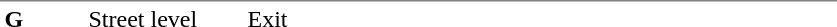<table table border=0 cellspacing=0 cellpadding=3>
<tr>
<td style="border-top:solid 1px gray;" width=50 valign=top><strong>G</strong></td>
<td style="border-top:solid 1px gray;" width=100 valign=top>Street level</td>
<td style="border-top:solid 1px gray;" width=390 valign=top>Exit</td>
</tr>
</table>
